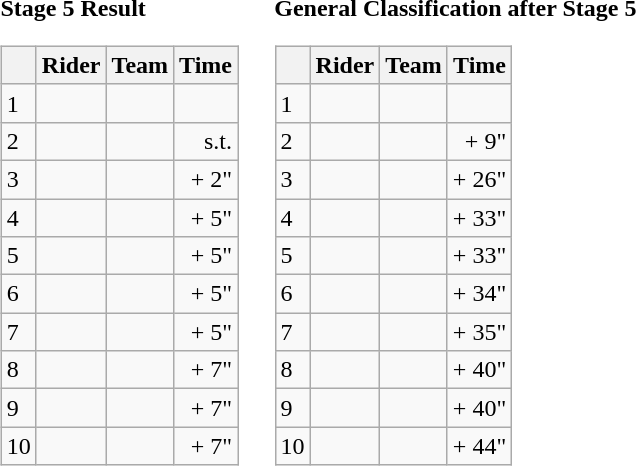<table>
<tr>
<td><strong>Stage 5 Result</strong><br><table class="wikitable">
<tr>
<th></th>
<th>Rider</th>
<th>Team</th>
<th>Time</th>
</tr>
<tr>
<td>1</td>
<td> </td>
<td></td>
<td align="right"></td>
</tr>
<tr>
<td>2</td>
<td> </td>
<td></td>
<td align="right">s.t.</td>
</tr>
<tr>
<td>3</td>
<td></td>
<td></td>
<td align="right">+ 2"</td>
</tr>
<tr>
<td>4</td>
<td></td>
<td></td>
<td align="right">+ 5"</td>
</tr>
<tr>
<td>5</td>
<td></td>
<td></td>
<td align="right">+ 5"</td>
</tr>
<tr>
<td>6</td>
<td></td>
<td></td>
<td align="right">+ 5"</td>
</tr>
<tr>
<td>7</td>
<td></td>
<td></td>
<td align="right">+ 5"</td>
</tr>
<tr>
<td>8</td>
<td></td>
<td></td>
<td align="right">+ 7"</td>
</tr>
<tr>
<td>9</td>
<td></td>
<td></td>
<td align="right">+ 7"</td>
</tr>
<tr>
<td>10</td>
<td></td>
<td></td>
<td align="right">+ 7"</td>
</tr>
</table>
</td>
<td></td>
<td><strong>General Classification after Stage 5</strong><br><table class="wikitable">
<tr>
<th></th>
<th>Rider</th>
<th>Team</th>
<th>Time</th>
</tr>
<tr>
<td>1</td>
<td> </td>
<td></td>
<td align="right"></td>
</tr>
<tr>
<td>2</td>
<td></td>
<td></td>
<td align="right">+ 9"</td>
</tr>
<tr>
<td>3</td>
<td></td>
<td></td>
<td align="right">+ 26"</td>
</tr>
<tr>
<td>4</td>
<td></td>
<td></td>
<td align="right">+ 33"</td>
</tr>
<tr>
<td>5</td>
<td></td>
<td></td>
<td align="right">+ 33"</td>
</tr>
<tr>
<td>6</td>
<td></td>
<td></td>
<td align="right">+ 34"</td>
</tr>
<tr>
<td>7</td>
<td></td>
<td></td>
<td align="right">+ 35"</td>
</tr>
<tr>
<td>8</td>
<td></td>
<td></td>
<td align="right">+ 40"</td>
</tr>
<tr>
<td>9</td>
<td></td>
<td></td>
<td align="right">+ 40"</td>
</tr>
<tr>
<td>10</td>
<td></td>
<td></td>
<td align="right">+ 44"</td>
</tr>
</table>
</td>
</tr>
</table>
